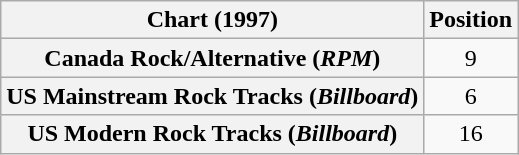<table class="wikitable sortable plainrowheaders" style="text-align:center">
<tr>
<th>Chart (1997)</th>
<th>Position</th>
</tr>
<tr>
<th scope="row">Canada Rock/Alternative (<em>RPM</em>)</th>
<td>9</td>
</tr>
<tr>
<th scope="row">US Mainstream Rock Tracks (<em>Billboard</em>)</th>
<td>6</td>
</tr>
<tr>
<th scope="row">US Modern Rock Tracks (<em>Billboard</em>)</th>
<td>16</td>
</tr>
</table>
